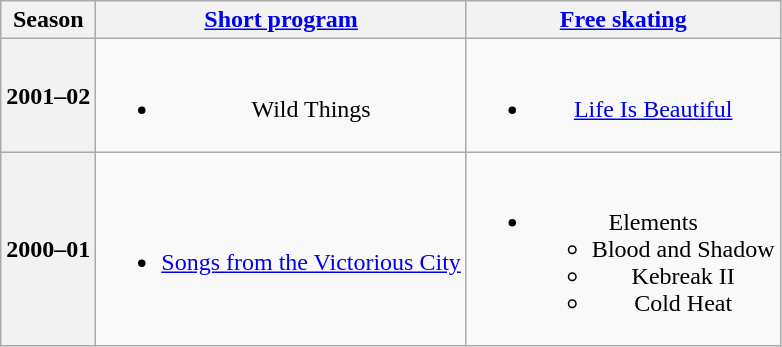<table class=wikitable style=text-align:center>
<tr>
<th>Season</th>
<th><a href='#'>Short program</a></th>
<th><a href='#'>Free skating</a></th>
</tr>
<tr>
<th>2001–02 <br> </th>
<td><br><ul><li>Wild Things <br></li></ul></td>
<td><br><ul><li><a href='#'>Life Is Beautiful</a> <br></li></ul></td>
</tr>
<tr>
<th>2000–01 <br> </th>
<td><br><ul><li><a href='#'>Songs from the Victorious City</a> <br></li></ul></td>
<td><br><ul><li>Elements <br><ul><li>Blood and Shadow</li><li>Kebreak II</li><li>Cold Heat</li></ul></li></ul></td>
</tr>
</table>
